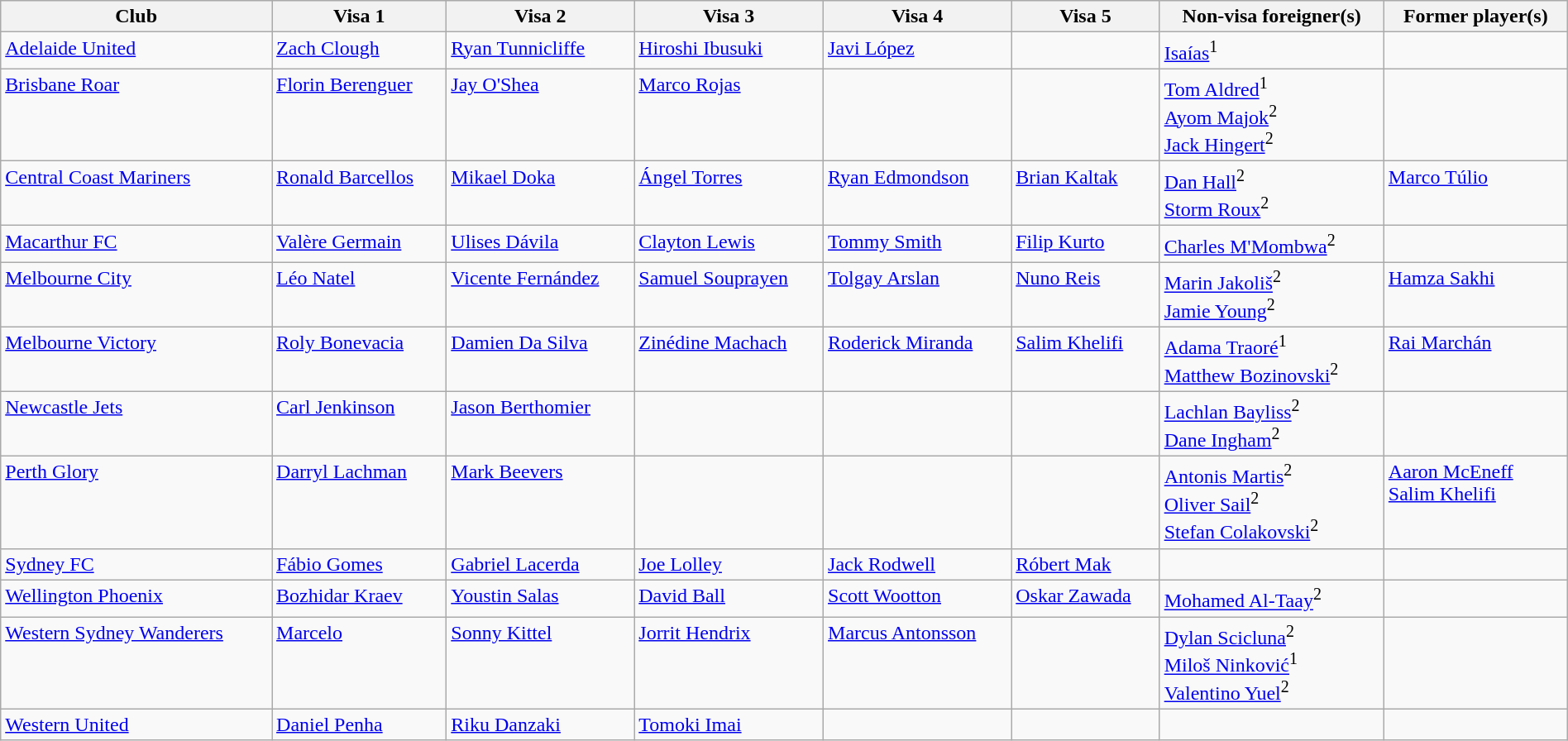<table class="wikitable" style="width:100%">
<tr>
<th>Club</th>
<th>Visa 1</th>
<th>Visa 2</th>
<th>Visa 3</th>
<th>Visa 4</th>
<th>Visa 5</th>
<th>Non-visa foreigner(s)</th>
<th>Former player(s)</th>
</tr>
<tr style="vertical-align:top;">
<td><a href='#'>Adelaide United</a></td>
<td> <a href='#'>Zach Clough</a></td>
<td> <a href='#'>Ryan Tunnicliffe</a></td>
<td> <a href='#'>Hiroshi Ibusuki</a></td>
<td> <a href='#'>Javi López</a></td>
<td></td>
<td> <a href='#'>Isaías</a><sup>1</sup></td>
<td></td>
</tr>
<tr style="vertical-align:top;">
<td><a href='#'>Brisbane Roar</a></td>
<td> <a href='#'>Florin Berenguer</a></td>
<td> <a href='#'>Jay O'Shea</a></td>
<td> <a href='#'>Marco Rojas</a></td>
<td></td>
<td></td>
<td> <a href='#'>Tom Aldred</a><sup>1</sup><br> <a href='#'>Ayom Majok</a><sup>2</sup><br> <a href='#'>Jack Hingert</a><sup>2</sup></td>
<td></td>
</tr>
<tr style="vertical-align:top;">
<td><a href='#'>Central Coast Mariners</a></td>
<td> <a href='#'>Ronald Barcellos</a></td>
<td> <a href='#'>Mikael Doka</a></td>
<td> <a href='#'>Ángel Torres</a></td>
<td> <a href='#'>Ryan Edmondson</a></td>
<td> <a href='#'>Brian Kaltak</a></td>
<td> <a href='#'>Dan Hall</a><sup>2</sup><br> <a href='#'>Storm Roux</a><sup>2</sup></td>
<td> <a href='#'>Marco Túlio</a></td>
</tr>
<tr style="vertical-align:top;">
<td><a href='#'>Macarthur FC</a></td>
<td> <a href='#'>Valère Germain</a></td>
<td> <a href='#'>Ulises Dávila</a></td>
<td> <a href='#'>Clayton Lewis</a></td>
<td> <a href='#'>Tommy Smith</a></td>
<td> <a href='#'>Filip Kurto</a></td>
<td> <a href='#'>Charles M'Mombwa</a><sup>2</sup></td>
<td></td>
</tr>
<tr style="vertical-align:top;">
<td><a href='#'>Melbourne City</a></td>
<td> <a href='#'>Léo Natel</a></td>
<td> <a href='#'>Vicente Fernández</a></td>
<td> <a href='#'>Samuel Souprayen</a></td>
<td> <a href='#'>Tolgay Arslan</a></td>
<td> <a href='#'>Nuno Reis</a></td>
<td> <a href='#'>Marin Jakoliš</a><sup>2</sup><br> <a href='#'>Jamie Young</a><sup>2</sup></td>
<td> <a href='#'>Hamza Sakhi</a></td>
</tr>
<tr style="vertical-align:top;">
<td><a href='#'>Melbourne Victory</a></td>
<td> <a href='#'>Roly Bonevacia</a></td>
<td> <a href='#'>Damien Da Silva</a></td>
<td> <a href='#'>Zinédine Machach</a></td>
<td> <a href='#'>Roderick Miranda</a></td>
<td> <a href='#'>Salim Khelifi</a></td>
<td> <a href='#'>Adama Traoré</a><sup>1</sup><br> <a href='#'>Matthew Bozinovski</a><sup>2</sup></td>
<td> <a href='#'>Rai Marchán</a></td>
</tr>
<tr style="vertical-align:top;">
<td><a href='#'>Newcastle Jets</a></td>
<td> <a href='#'>Carl Jenkinson</a></td>
<td> <a href='#'>Jason Berthomier</a></td>
<td></td>
<td></td>
<td></td>
<td> <a href='#'>Lachlan Bayliss</a><sup>2</sup><br> <a href='#'>Dane Ingham</a><sup>2</sup></td>
<td></td>
</tr>
<tr style="vertical-align:top;">
<td><a href='#'>Perth Glory</a></td>
<td> <a href='#'>Darryl Lachman</a></td>
<td> <a href='#'>Mark Beevers</a></td>
<td></td>
<td></td>
<td></td>
<td> <a href='#'>Antonis Martis</a><sup>2</sup><br> <a href='#'>Oliver Sail</a><sup>2</sup><br> <a href='#'>Stefan Colakovski</a><sup>2</sup></td>
<td> <a href='#'>Aaron McEneff</a><br> <a href='#'>Salim Khelifi</a></td>
</tr>
<tr style="vertical-align:top;">
<td><a href='#'>Sydney FC</a></td>
<td> <a href='#'>Fábio Gomes</a></td>
<td> <a href='#'>Gabriel Lacerda</a></td>
<td> <a href='#'>Joe Lolley</a></td>
<td> <a href='#'>Jack Rodwell</a></td>
<td> <a href='#'>Róbert Mak</a></td>
<td></td>
<td></td>
</tr>
<tr style="vertical-align:top;">
<td><a href='#'>Wellington Phoenix</a></td>
<td> <a href='#'>Bozhidar Kraev</a></td>
<td> <a href='#'>Youstin Salas</a></td>
<td> <a href='#'>David Ball</a></td>
<td> <a href='#'>Scott Wootton</a></td>
<td> <a href='#'>Oskar Zawada</a></td>
<td> <a href='#'>Mohamed Al-Taay</a><sup>2</sup></td>
<td></td>
</tr>
<tr style="vertical-align:top;">
<td><a href='#'>Western Sydney Wanderers</a></td>
<td> <a href='#'>Marcelo</a></td>
<td> <a href='#'>Sonny Kittel</a></td>
<td> <a href='#'>Jorrit Hendrix</a></td>
<td> <a href='#'>Marcus Antonsson</a></td>
<td></td>
<td> <a href='#'>Dylan Scicluna</a><sup>2</sup><br> <a href='#'>Miloš Ninković</a><sup>1</sup><br> <a href='#'>Valentino Yuel</a><sup>2</sup></td>
<td></td>
</tr>
<tr style="vertical-align:top;">
<td><a href='#'>Western United</a></td>
<td> <a href='#'>Daniel Penha</a></td>
<td> <a href='#'>Riku Danzaki</a></td>
<td> <a href='#'>Tomoki Imai</a></td>
<td></td>
<td></td>
<td></td>
<td></td>
</tr>
</table>
